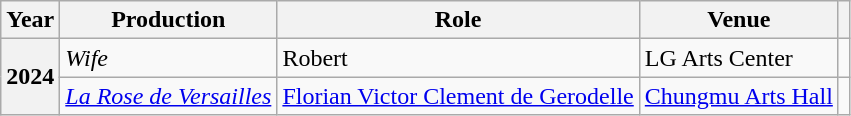<table class="wikitable plainrowheaders">
<tr>
<th scope="col">Year</th>
<th>Production</th>
<th scope="col">Role</th>
<th>Venue</th>
<th scope="col" class="unsortable"></th>
</tr>
<tr>
<th scope="row" rowspan="2">2024</th>
<td><em>Wife</em></td>
<td>Robert</td>
<td>LG Arts Center</td>
<td style="text-align:center"></td>
</tr>
<tr>
<td><em><a href='#'>La Rose de Versailles</a></em></td>
<td><a href='#'>Florian Victor Clement de Gerodelle</a></td>
<td><a href='#'>Chungmu Arts Hall</a></td>
<td style="text-align:center"></td>
</tr>
</table>
